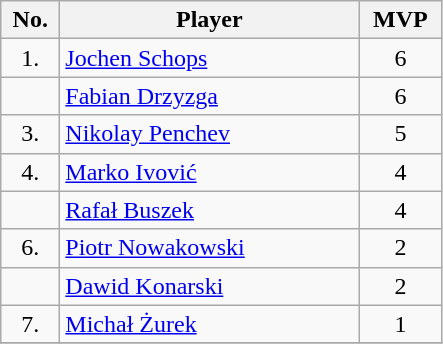<table class="wikitable sortable">
<tr>
<th style="width:2em">No.</th>
<th style="width:12em">Player</th>
<th style="width:3em">MVP</th>
</tr>
<tr>
<td align=center>1.</td>
<td>  <a href='#'>Jochen Schops</a></td>
<td align=center>6</td>
</tr>
<tr>
<td align=center></td>
<td>  <a href='#'>Fabian Drzyzga</a></td>
<td align=center>6</td>
</tr>
<tr>
<td align=center>3.</td>
<td>  <a href='#'>Nikolay Penchev</a></td>
<td align=center>5</td>
</tr>
<tr>
<td align=center>4.</td>
<td>  <a href='#'>Marko Ivović</a></td>
<td align=center>4</td>
</tr>
<tr>
<td align=center></td>
<td>  <a href='#'>Rafał Buszek</a></td>
<td align=center>4</td>
</tr>
<tr>
<td align=center>6.</td>
<td>  <a href='#'>Piotr Nowakowski</a></td>
<td align=center>2</td>
</tr>
<tr>
<td align=center></td>
<td>  <a href='#'>Dawid Konarski</a></td>
<td align=center>2</td>
</tr>
<tr>
<td align=center>7.</td>
<td>  <a href='#'>Michał Żurek</a></td>
<td align=center>1</td>
</tr>
<tr>
</tr>
</table>
